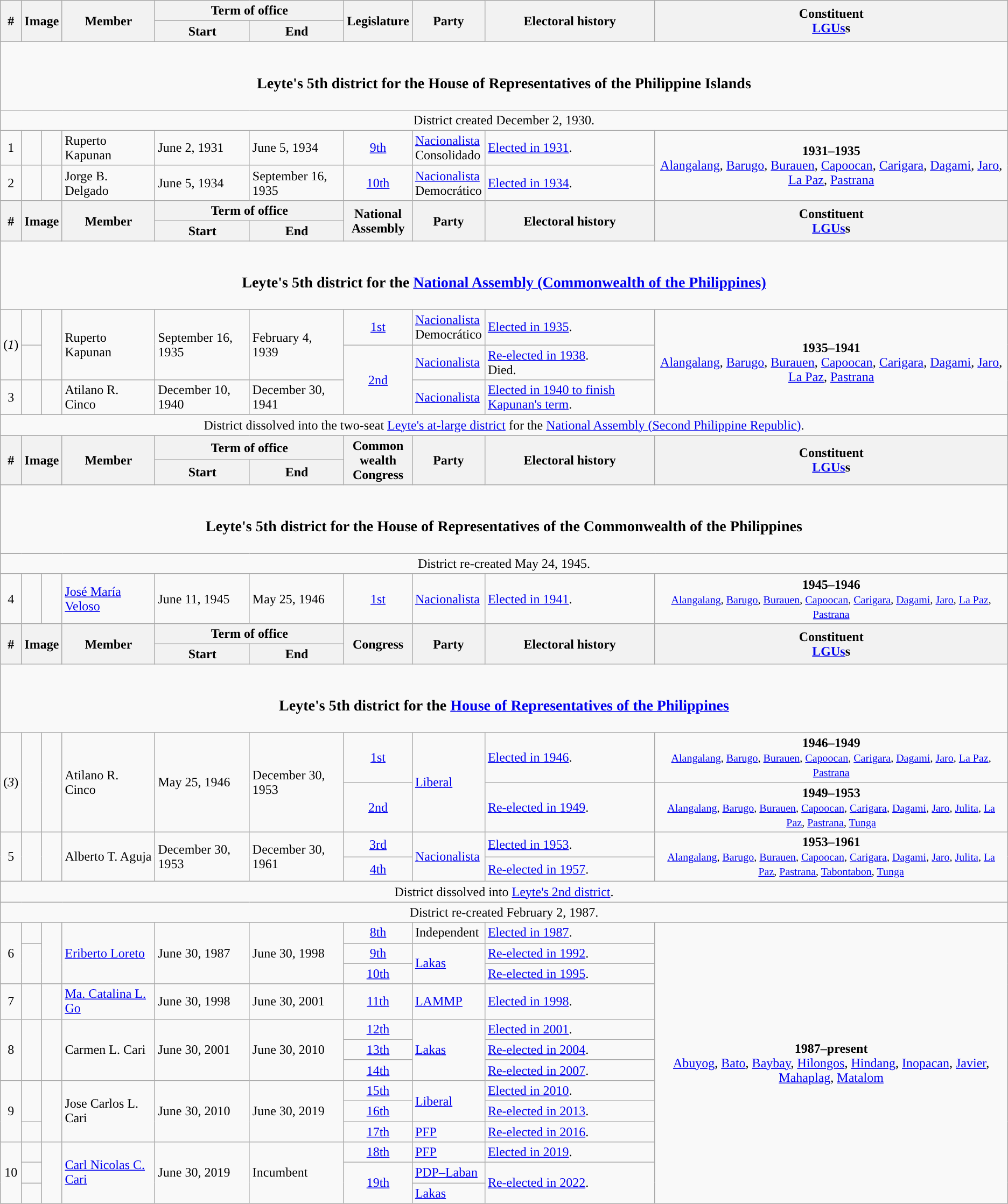<table class=wikitable>
<tr>
<th rowspan="2">#</th>
<th rowspan="2" colspan=2>Image</th>
<th rowspan="2">Member</th>
<th colspan=2>Term of office</th>
<th rowspan="2">Legislature</th>
<th rowspan="2">Party</th>
<th rowspan="2">Electoral history</th>
<th rowspan="2">Constituent<br><a href='#'>LGUs</a>s</th>
</tr>
<tr>
<th>Start</th>
<th>End</th>
</tr>
<tr>
<td colspan="10" style="text-align:center;"><br><h3>Leyte's 5th district for the House of Representatives of the Philippine Islands</h3></td>
</tr>
<tr>
<td colspan="10" style="text-align:center;">District created December 2, 1930.</td>
</tr>
<tr>
<td style="text-align:center;">1</td>
<td style="color:inherit;background:"></td>
<td></td>
<td>Ruperto Kapunan</td>
<td>June 2, 1931</td>
<td>June 5, 1934</td>
<td style="text-align:center;"><a href='#'>9th</a></td>
<td><a href='#'>Nacionalista</a><br>Consolidado</td>
<td><a href='#'>Elected in 1931</a>.</td>
<td rowspan="2" style="text-align:center;"><strong>1931–1935</strong><br><a href='#'>Alangalang</a>, <a href='#'>Barugo</a>, <a href='#'>Burauen</a>, <a href='#'>Capoocan</a>, <a href='#'>Carigara</a>, <a href='#'>Dagami</a>, <a href='#'>Jaro</a>, <a href='#'>La Paz</a>, <a href='#'>Pastrana</a></td>
</tr>
<tr>
<td style="text-align:center;">2</td>
<td style="color:inherit;background:"></td>
<td></td>
<td>Jorge B. Delgado</td>
<td>June 5, 1934</td>
<td>September 16, 1935</td>
<td style="text-align:center;"><a href='#'>10th</a></td>
<td><a href='#'>Nacionalista</a><br>Democrático</td>
<td><a href='#'>Elected in 1934</a>.</td>
</tr>
<tr>
<th rowspan="2">#</th>
<th rowspan="2" colspan=2>Image</th>
<th rowspan="2">Member</th>
<th colspan=2>Term of office</th>
<th rowspan="2">National<br>Assembly</th>
<th rowspan="2">Party</th>
<th rowspan="2">Electoral history</th>
<th rowspan="2">Constituent<br><a href='#'>LGUs</a>s</th>
</tr>
<tr>
<th>Start</th>
<th>End</th>
</tr>
<tr>
<td colspan="10" style="text-align:center;"><br><h3>Leyte's 5th district for the <a href='#'>National Assembly (Commonwealth of the Philippines)</a></h3></td>
</tr>
<tr>
<td rowspan="2" style="text-align:center;">(<em>1</em>)</td>
<td style="color:inherit;background:"></td>
<td rowspan="2"></td>
<td rowspan="2">Ruperto Kapunan</td>
<td rowspan="2">September 16, 1935</td>
<td rowspan="2">February 4, 1939</td>
<td style="text-align:center;"><a href='#'>1st</a></td>
<td><a href='#'>Nacionalista</a><br>Democrático</td>
<td><a href='#'>Elected in 1935</a>.</td>
<td rowspan="3" style="text-align:center;"><strong>1935–1941</strong><br><a href='#'>Alangalang</a>, <a href='#'>Barugo</a>, <a href='#'>Burauen</a>, <a href='#'>Capoocan</a>, <a href='#'>Carigara</a>, <a href='#'>Dagami</a>, <a href='#'>Jaro</a>, <a href='#'>La Paz</a>, <a href='#'>Pastrana</a></td>
</tr>
<tr>
<td style="color:inherit;background:"></td>
<td rowspan="2" style="text-align:center;"><a href='#'>2nd</a></td>
<td><a href='#'>Nacionalista</a></td>
<td><a href='#'>Re-elected in 1938</a>.<br>Died.</td>
</tr>
<tr>
<td style="text-align:center;">3</td>
<td style="color:inherit;background:"></td>
<td></td>
<td>Atilano R. Cinco</td>
<td>December 10, 1940</td>
<td>December 30, 1941</td>
<td><a href='#'>Nacionalista</a></td>
<td><a href='#'>Elected in 1940 to finish Kapunan's term</a>.</td>
</tr>
<tr>
<td colspan="10" style="text-align:center;">District dissolved into the two-seat <a href='#'>Leyte's at-large district</a> for the <a href='#'>National Assembly (Second Philippine Republic)</a>.</td>
</tr>
<tr>
<th rowspan="2">#</th>
<th rowspan="2" colspan=2>Image</th>
<th rowspan="2">Member</th>
<th colspan=2>Term of office</th>
<th rowspan="2">Common<br>wealth<br>Congress</th>
<th rowspan="2">Party</th>
<th rowspan="2">Electoral history</th>
<th rowspan="2">Constituent<br><a href='#'>LGUs</a>s</th>
</tr>
<tr>
<th>Start</th>
<th>End</th>
</tr>
<tr>
<td colspan="10" style="text-align:center;"><br><h3>Leyte's 5th district for the House of Representatives of the Commonwealth of the Philippines</h3></td>
</tr>
<tr>
<td colspan="10" style="text-align:center;">District re-created May 24, 1945.</td>
</tr>
<tr>
<td style="text-align:center;">4</td>
<td style="color:inherit;background:"></td>
<td></td>
<td><a href='#'>José María Veloso</a></td>
<td>June 11, 1945</td>
<td>May 25, 1946</td>
<td style="text-align:center;"><a href='#'>1st</a></td>
<td><a href='#'>Nacionalista</a></td>
<td><a href='#'>Elected in 1941</a>.</td>
<td style="text-align:center;"><strong>1945–1946</strong><br><small><a href='#'>Alangalang</a>, <a href='#'>Barugo</a>, <a href='#'>Burauen</a>, <a href='#'>Capoocan</a>, <a href='#'>Carigara</a>, <a href='#'>Dagami</a>, <a href='#'>Jaro</a>, <a href='#'>La Paz</a>, <a href='#'>Pastrana</a></small></td>
</tr>
<tr>
<th rowspan="2">#</th>
<th rowspan="2" colspan=2>Image</th>
<th rowspan="2">Member</th>
<th colspan=2>Term of office</th>
<th rowspan="2">Congress</th>
<th rowspan="2">Party</th>
<th rowspan="2">Electoral history</th>
<th rowspan="2">Constituent<br><a href='#'>LGUs</a>s</th>
</tr>
<tr>
<th>Start</th>
<th>End</th>
</tr>
<tr>
<td colspan="10" style="text-align:center;"><br><h3>Leyte's 5th district for the <a href='#'>House of Representatives of the Philippines</a></h3></td>
</tr>
<tr>
<td rowspan="2" style="text-align:center;">(<em>3</em>)</td>
<td rowspan="2" style="color:inherit;background:"></td>
<td rowspan="2"></td>
<td rowspan="2">Atilano R. Cinco</td>
<td rowspan="2">May 25, 1946</td>
<td rowspan="2">December 30, 1953</td>
<td style="text-align:center;"><a href='#'>1st</a></td>
<td rowspan="2"><a href='#'>Liberal</a></td>
<td><a href='#'>Elected in 1946</a>.</td>
<td style="text-align:center;"><strong>1946–1949</strong><br><small><a href='#'>Alangalang</a>, <a href='#'>Barugo</a>, <a href='#'>Burauen</a>, <a href='#'>Capoocan</a>, <a href='#'>Carigara</a>, <a href='#'>Dagami</a>, <a href='#'>Jaro</a>, <a href='#'>La Paz</a>, <a href='#'>Pastrana</a></small></td>
</tr>
<tr>
<td style="text-align:center;"><a href='#'>2nd</a></td>
<td><a href='#'>Re-elected in 1949</a>.</td>
<td style="text-align:center;"><strong>1949–1953</strong><br><small><a href='#'>Alangalang</a>, <a href='#'>Barugo</a>, <a href='#'>Burauen</a>, <a href='#'>Capoocan</a>, <a href='#'>Carigara</a>, <a href='#'>Dagami</a>, <a href='#'>Jaro</a>, <a href='#'>Julita</a>, <a href='#'>La Paz</a>, <a href='#'>Pastrana</a>, <a href='#'>Tunga</a></small></td>
</tr>
<tr>
<td rowspan="2" style="text-align:center;">5</td>
<td rowspan="2" style="color:inherit;background:"></td>
<td rowspan="2"></td>
<td rowspan="2">Alberto T. Aguja</td>
<td rowspan="2">December 30, 1953</td>
<td rowspan="2">December 30, 1961</td>
<td style="text-align:center;"><a href='#'>3rd</a></td>
<td rowspan="2"><a href='#'>Nacionalista</a></td>
<td><a href='#'>Elected in 1953</a>.</td>
<td rowspan="2" style="text-align:center;"><strong>1953–1961</strong><br><small><a href='#'>Alangalang</a>, <a href='#'>Barugo</a>, <a href='#'>Burauen</a>, <a href='#'>Capoocan</a>, <a href='#'>Carigara</a>, <a href='#'>Dagami</a>, <a href='#'>Jaro</a>, <a href='#'>Julita</a>, <a href='#'>La Paz</a>, <a href='#'>Pastrana</a>, <a href='#'>Tabontabon</a>, <a href='#'>Tunga</a></small></td>
</tr>
<tr>
<td style="text-align:center;"><a href='#'>4th</a></td>
<td><a href='#'>Re-elected in 1957</a>.</td>
</tr>
<tr>
<td colspan="10" style="text-align:center;">District dissolved into <a href='#'>Leyte's 2nd district</a>.</td>
</tr>
<tr>
<td colspan="10" style="text-align:center;">District re-created February 2, 1987.</td>
</tr>
<tr>
<td rowspan="3" style="text-align:center;">6</td>
<td style="color:inherit;background:"></td>
<td rowspan="3"></td>
<td rowspan="3"><a href='#'>Eriberto Loreto</a></td>
<td rowspan="3">June 30, 1987</td>
<td rowspan="3">June 30, 1998</td>
<td style="text-align:center;"><a href='#'>8th</a></td>
<td>Independent</td>
<td><a href='#'>Elected in 1987</a>.</td>
<td rowspan="13" style="text-align:center;"><strong>1987–present</strong><br><a href='#'>Abuyog</a>, <a href='#'>Bato</a>, <a href='#'>Baybay</a>, <a href='#'>Hilongos</a>, <a href='#'>Hindang</a>, <a href='#'>Inopacan</a>, <a href='#'>Javier</a>, <a href='#'>Mahaplag</a>, <a href='#'>Matalom</a></td>
</tr>
<tr>
<td rowspan="2" style="color:inherit;background:"></td>
<td style="text-align:center;"><a href='#'>9th</a></td>
<td rowspan="2"><a href='#'>Lakas</a></td>
<td><a href='#'>Re-elected in 1992</a>.</td>
</tr>
<tr>
<td style="text-align:center;"><a href='#'>10th</a></td>
<td><a href='#'>Re-elected in 1995</a>.</td>
</tr>
<tr>
<td style="text-align:center;">7</td>
<td style="color:inherit;background:"></td>
<td></td>
<td><a href='#'>Ma. Catalina L. Go</a></td>
<td>June 30, 1998</td>
<td>June 30, 2001</td>
<td style="text-align:center;"><a href='#'>11th</a></td>
<td><a href='#'>LAMMP</a></td>
<td><a href='#'>Elected in 1998</a>.</td>
</tr>
<tr>
<td rowspan="3" style="text-align:center;">8</td>
<td rowspan="3" style="color:inherit;background:"></td>
<td rowspan="3"></td>
<td rowspan="3">Carmen L. Cari</td>
<td rowspan="3">June 30, 2001</td>
<td rowspan="3">June 30, 2010</td>
<td style="text-align:center;"><a href='#'>12th</a></td>
<td rowspan="3"><a href='#'>Lakas</a></td>
<td><a href='#'>Elected in 2001</a>.</td>
</tr>
<tr>
<td style="text-align:center;"><a href='#'>13th</a></td>
<td><a href='#'>Re-elected in 2004</a>.</td>
</tr>
<tr>
<td style="text-align:center;"><a href='#'>14th</a></td>
<td><a href='#'>Re-elected in 2007</a>.</td>
</tr>
<tr>
<td rowspan="3" style="text-align:center;">9</td>
<td rowspan="2" style="color:inherit;background:"></td>
<td rowspan="3"></td>
<td rowspan="3">Jose Carlos L. Cari</td>
<td rowspan="3">June 30, 2010</td>
<td rowspan="3">June 30, 2019</td>
<td style="text-align:center;"><a href='#'>15th</a></td>
<td rowspan="2"><a href='#'>Liberal</a></td>
<td><a href='#'>Elected in 2010</a>.</td>
</tr>
<tr>
<td style="text-align:center;"><a href='#'>16th</a></td>
<td><a href='#'>Re-elected in 2013</a>.</td>
</tr>
<tr>
<td style="color:inherit;background:"></td>
<td style="text-align:center;"><a href='#'>17th</a></td>
<td><a href='#'>PFP</a></td>
<td><a href='#'>Re-elected in 2016</a>.</td>
</tr>
<tr>
<td rowspan="3" style="text-align:center;">10</td>
<td style="color:inherit;background:"></td>
<td rowspan="3"></td>
<td rowspan="3"><a href='#'>Carl Nicolas C. Cari</a></td>
<td rowspan="3">June 30, 2019</td>
<td rowspan="3">Incumbent</td>
<td style="text-align:center;"><a href='#'>18th</a></td>
<td><a href='#'>PFP</a></td>
<td><a href='#'>Elected in 2019</a>.</td>
</tr>
<tr>
<td style="color:inherit;background:"></td>
<td style="text-align:center;" rowspan="2"><a href='#'>19th</a></td>
<td><a href='#'>PDP–Laban</a></td>
<td rowspan="2"><a href='#'>Re-elected in 2022</a>.</td>
</tr>
<tr>
<td style="color:inherit;background:"></td>
<td><a href='#'>Lakas</a></td>
</tr>
</table>
